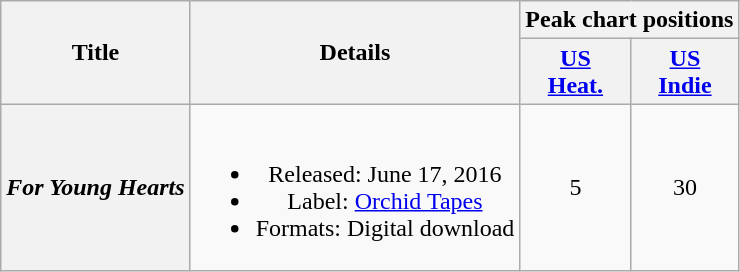<table class="wikitable plainrowheaders" style="text-align:center;" border="1">
<tr>
<th scope="col" rowspan="2">Title</th>
<th scope="col" rowspan="2">Details</th>
<th scope="col" colspan="2">Peak chart positions</th>
</tr>
<tr>
<th scope="col"><a href='#'>US<br>Heat.</a><br></th>
<th scope="col"><a href='#'>US<br>Indie</a><br></th>
</tr>
<tr>
<th scope="row"><em>For Young Hearts</em></th>
<td><br><ul><li>Released: June 17, 2016</li><li>Label: <a href='#'>Orchid Tapes</a></li><li>Formats: Digital download</li></ul></td>
<td>5</td>
<td>30</td>
</tr>
</table>
